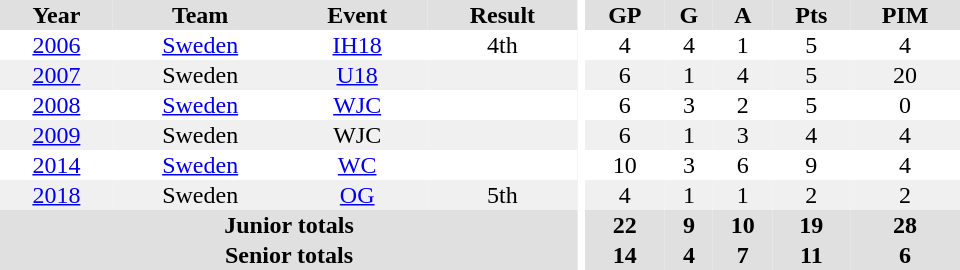<table border="0" cellpadding="1" cellspacing="0" ID="Table3" style="text-align:center; width:40em">
<tr ALIGN="center" bgcolor="#e0e0e0">
<th>Year</th>
<th>Team</th>
<th>Event</th>
<th>Result</th>
<th rowspan="99" bgcolor="#ffffff"></th>
<th>GP</th>
<th>G</th>
<th>A</th>
<th>Pts</th>
<th>PIM</th>
</tr>
<tr>
<td><a href='#'>2006</a></td>
<td><a href='#'>Sweden</a></td>
<td><a href='#'>IH18</a></td>
<td>4th</td>
<td>4</td>
<td>4</td>
<td>1</td>
<td>5</td>
<td>4</td>
</tr>
<tr bgcolor="#f0f0f0">
<td><a href='#'>2007</a></td>
<td>Sweden</td>
<td><a href='#'>U18</a></td>
<td></td>
<td>6</td>
<td>1</td>
<td>4</td>
<td>5</td>
<td>20</td>
</tr>
<tr>
<td><a href='#'>2008</a></td>
<td><a href='#'>Sweden</a></td>
<td><a href='#'>WJC</a></td>
<td></td>
<td>6</td>
<td>3</td>
<td>2</td>
<td>5</td>
<td>0</td>
</tr>
<tr bgcolor="#f0f0f0">
<td><a href='#'>2009</a></td>
<td>Sweden</td>
<td>WJC</td>
<td></td>
<td>6</td>
<td>1</td>
<td>3</td>
<td>4</td>
<td>4</td>
</tr>
<tr>
<td><a href='#'>2014</a></td>
<td><a href='#'>Sweden</a></td>
<td><a href='#'>WC</a></td>
<td></td>
<td>10</td>
<td>3</td>
<td>6</td>
<td>9</td>
<td>4</td>
</tr>
<tr bgcolor="#f0f0f0">
<td><a href='#'>2018</a></td>
<td>Sweden</td>
<td><a href='#'>OG</a></td>
<td>5th</td>
<td>4</td>
<td>1</td>
<td>1</td>
<td>2</td>
<td>2</td>
</tr>
<tr bgcolor="#e0e0e0">
<th colspan="4">Junior totals</th>
<th>22</th>
<th>9</th>
<th>10</th>
<th>19</th>
<th>28</th>
</tr>
<tr bgcolor="#e0e0e0">
<th colspan="4">Senior totals</th>
<th>14</th>
<th>4</th>
<th>7</th>
<th>11</th>
<th>6</th>
</tr>
</table>
